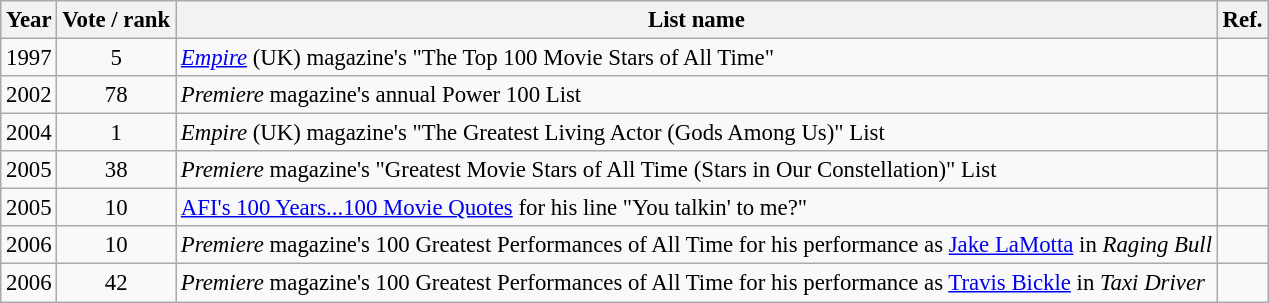<table class="wikitable sortable" style="font-size:95%">
<tr>
<th>Year</th>
<th>Vote / rank</th>
<th>List name</th>
<th class=unsortable>Ref.</th>
</tr>
<tr>
<td style="text-align:center;">1997</td>
<td style="text-align:center;">5</td>
<td><em><a href='#'>Empire</a></em> (UK) magazine's "The Top 100 Movie Stars of All Time"</td>
<td></td>
</tr>
<tr>
<td style="text-align:center;">2002</td>
<td style="text-align:center;">78</td>
<td><em>Premiere</em> magazine's annual Power 100 List</td>
<td></td>
</tr>
<tr>
<td style="text-align:center;">2004</td>
<td style="text-align:center;">1</td>
<td><em>Empire</em> (UK) magazine's "The Greatest Living Actor (Gods Among Us)" List</td>
<td></td>
</tr>
<tr>
<td style="text-align:center;">2005</td>
<td style="text-align:center;">38</td>
<td><em>Premiere</em> magazine's "Greatest Movie Stars of All Time (Stars in Our Constellation)" List</td>
<td></td>
</tr>
<tr>
<td style="text-align:center;">2005</td>
<td style="text-align:center;">10</td>
<td><a href='#'>AFI's 100 Years...100 Movie Quotes</a> for his line "You talkin' to me?"</td>
<td></td>
</tr>
<tr>
<td style="text-align:center;">2006</td>
<td style="text-align:center;">10</td>
<td><em>Premiere</em> magazine's 100 Greatest Performances of All Time for his performance as <a href='#'>Jake LaMotta</a> in <em>Raging Bull</em></td>
<td></td>
</tr>
<tr>
<td style="text-align:center;">2006</td>
<td style="text-align:center;">42</td>
<td><em>Premiere</em> magazine's 100 Greatest Performances of All Time for his performance as <a href='#'>Travis Bickle</a> in <em>Taxi Driver</em></td>
<td></td>
</tr>
</table>
